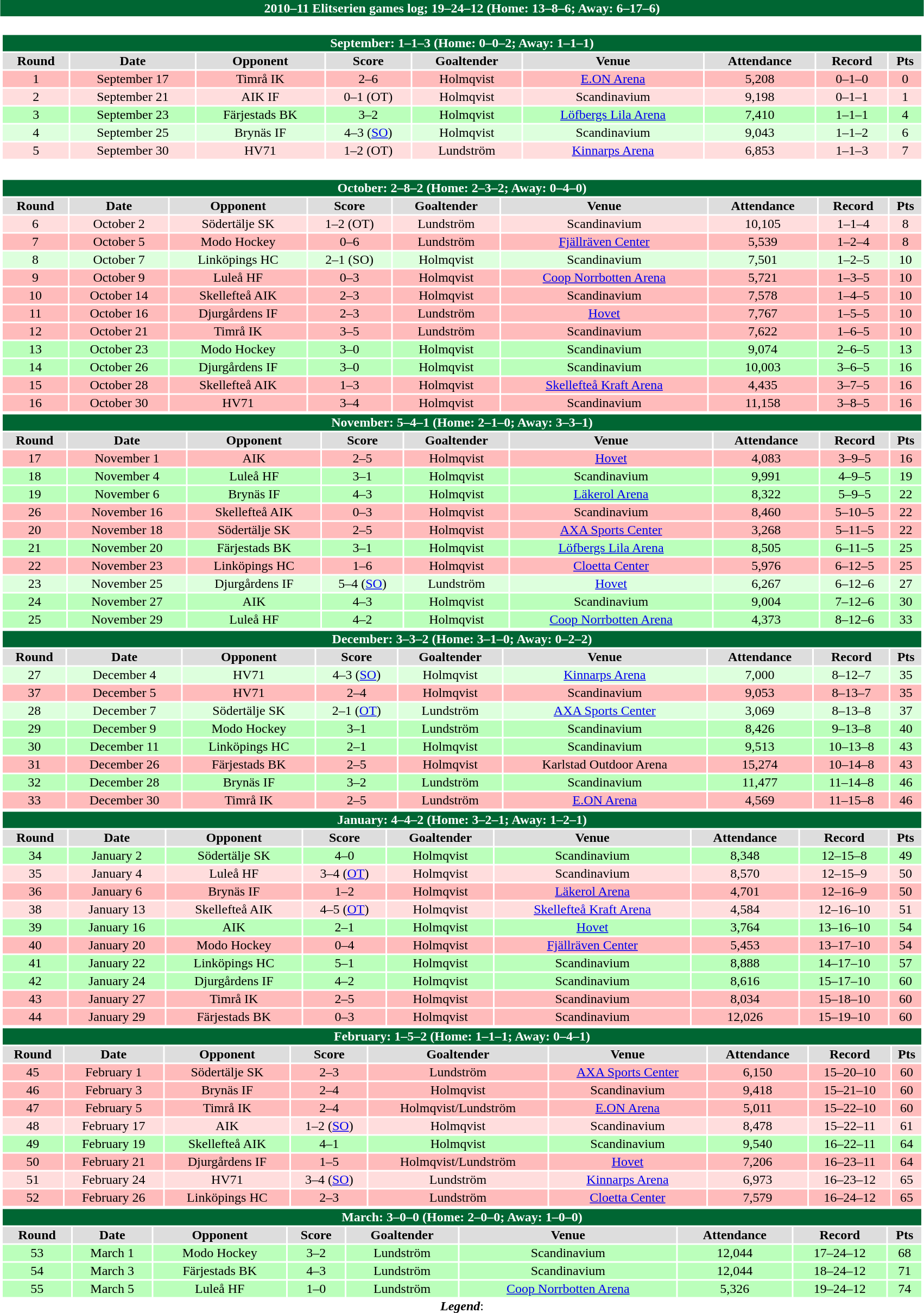<table class="toccolours" width=90% style="clear:both; margin:1.5em auto; text-align:center;">
<tr>
<th colspan=10 style="background:#006633; color: #ffffff;">2010–11 Elitserien games log; 19–24–12 (Home: 13–8–6; Away: 6–17–6)</th>
</tr>
<tr>
<td colspan=10><br><table class="toccolours collapsible collapsed" width=100%>
<tr>
<th colspan=10; style="background:#006633; color: #ffffff;">September: 1–1–3 (Home: 0–0–2; Away: 1–1–1)</th>
</tr>
<tr align="center"  bgcolor="#dddddd">
<td><strong>Round</strong></td>
<td><strong>Date</strong></td>
<td><strong>Opponent</strong></td>
<td><strong>Score</strong></td>
<td><strong>Goaltender</strong></td>
<td><strong>Venue</strong></td>
<td><strong>Attendance</strong></td>
<td><strong>Record</strong></td>
<td><strong>Pts</strong></td>
</tr>
<tr align="center" bgcolor="#ffbbbb">
<td>1</td>
<td>September 17</td>
<td>Timrå IK</td>
<td>2–6</td>
<td>Holmqvist</td>
<td><a href='#'>E.ON Arena</a></td>
<td>5,208</td>
<td>0–1–0</td>
<td>0</td>
</tr>
<tr align="center" bgcolor="#ffdddd">
<td>2</td>
<td>September 21</td>
<td>AIK IF</td>
<td>0–1 (OT)</td>
<td>Holmqvist</td>
<td>Scandinavium</td>
<td>9,198</td>
<td>0–1–1</td>
<td>1</td>
</tr>
<tr align="center" bgcolor="#bbffbb">
<td>3</td>
<td>September 23</td>
<td>Färjestads BK</td>
<td>3–2</td>
<td>Holmqvist</td>
<td><a href='#'>Löfbergs Lila Arena</a></td>
<td>7,410</td>
<td>1–1–1</td>
<td>4</td>
</tr>
<tr align="center" bgcolor="#ddffdd">
<td>4</td>
<td>September 25</td>
<td>Brynäs IF</td>
<td>4–3 (<a href='#'>SO</a>)</td>
<td>Holmqvist</td>
<td>Scandinavium</td>
<td>9,043</td>
<td>1–1–2</td>
<td>6</td>
</tr>
<tr align="center" bgcolor="#ffdddd">
<td>5</td>
<td>September 30</td>
<td>HV71</td>
<td>1–2 (OT)</td>
<td>Lundström</td>
<td><a href='#'>Kinnarps Arena</a></td>
<td>6,853</td>
<td>1–1–3</td>
<td>7</td>
</tr>
</table>
</td>
</tr>
<tr>
<td colspan=10><br><table class="toccolours collapsible collapsed" width=100%>
<tr>
<th colspan=10; style="background:#006633; color: #ffffff;">October: 2–8–2 (Home: 2–3–2; Away: 0–4–0)</th>
</tr>
<tr align="center"  bgcolor="#dddddd">
<td><strong>Round</strong></td>
<td><strong>Date</strong></td>
<td><strong>Opponent</strong></td>
<td><strong>Score</strong></td>
<td><strong>Goaltender</strong></td>
<td><strong>Venue</strong></td>
<td><strong>Attendance</strong></td>
<td><strong>Record</strong></td>
<td><strong>Pts</strong></td>
</tr>
<tr align="center" bgcolor="#ffdddd">
<td>6</td>
<td>October 2</td>
<td>Södertälje SK</td>
<td>1–2 (OT)</td>
<td>Lundström</td>
<td>Scandinavium</td>
<td>10,105</td>
<td>1–1–4</td>
<td>8</td>
</tr>
<tr align="center" bgcolor="#ffbbbb">
<td>7</td>
<td>October 5</td>
<td>Modo Hockey</td>
<td>0–6</td>
<td>Lundström</td>
<td><a href='#'>Fjällräven Center</a></td>
<td>5,539</td>
<td>1–2–4</td>
<td>8</td>
</tr>
<tr align="center" bgcolor="#ddffdd">
<td>8</td>
<td>October 7</td>
<td>Linköpings HC</td>
<td>2–1 (SO)</td>
<td>Holmqvist</td>
<td>Scandinavium</td>
<td>7,501</td>
<td>1–2–5</td>
<td>10</td>
</tr>
<tr align="center" bgcolor="#ffbbbb">
<td>9</td>
<td>October 9</td>
<td>Luleå HF</td>
<td>0–3</td>
<td>Holmqvist</td>
<td><a href='#'>Coop Norrbotten Arena</a></td>
<td>5,721</td>
<td>1–3–5</td>
<td>10</td>
</tr>
<tr align="center" bgcolor="#ffbbbb">
<td>10</td>
<td>October 14</td>
<td>Skellefteå AIK</td>
<td>2–3</td>
<td>Holmqvist</td>
<td>Scandinavium</td>
<td>7,578</td>
<td>1–4–5</td>
<td>10</td>
</tr>
<tr align="center" bgcolor="#ffbbbb">
<td>11</td>
<td>October 16</td>
<td>Djurgårdens IF</td>
<td>2–3</td>
<td>Lundström</td>
<td><a href='#'>Hovet</a></td>
<td>7,767</td>
<td>1–5–5</td>
<td>10</td>
</tr>
<tr align="center" bgcolor="#ffbbbb">
<td>12</td>
<td>October 21</td>
<td>Timrå IK</td>
<td>3–5</td>
<td>Lundström</td>
<td>Scandinavium</td>
<td>7,622</td>
<td>1–6–5</td>
<td>10</td>
</tr>
<tr align="center" bgcolor="#bbffbb">
<td>13</td>
<td>October 23</td>
<td>Modo Hockey</td>
<td>3–0</td>
<td>Holmqvist</td>
<td>Scandinavium</td>
<td>9,074</td>
<td>2–6–5</td>
<td>13</td>
</tr>
<tr align="center" bgcolor="#bbffbb">
<td>14</td>
<td>October 26</td>
<td>Djurgårdens IF</td>
<td>3–0</td>
<td>Holmqvist</td>
<td>Scandinavium</td>
<td>10,003</td>
<td>3–6–5</td>
<td>16</td>
</tr>
<tr align="center" bgcolor="#ffbbbb">
<td>15</td>
<td>October 28</td>
<td>Skellefteå AIK</td>
<td>1–3</td>
<td>Holmqvist</td>
<td><a href='#'>Skellefteå Kraft Arena</a></td>
<td>4,435</td>
<td>3–7–5</td>
<td>16</td>
</tr>
<tr align="center" bgcolor="#ffbbbb">
<td>16</td>
<td>October 30</td>
<td>HV71</td>
<td>3–4</td>
<td>Holmqvist</td>
<td>Scandinavium</td>
<td>11,158</td>
<td>3–8–5</td>
<td>16</td>
</tr>
</table>
<table class="toccolours collapsible collapsed" width=100%>
<tr>
<th colspan=10; style="background:#006633; color: #ffffff;">November: 5–4–1 (Home: 2–1–0; Away: 3–3–1)</th>
</tr>
<tr align="center"  bgcolor="#dddddd">
<td><strong>Round</strong></td>
<td><strong>Date</strong></td>
<td><strong>Opponent</strong></td>
<td><strong>Score</strong></td>
<td><strong>Goaltender</strong></td>
<td><strong>Venue</strong></td>
<td><strong>Attendance</strong></td>
<td><strong>Record</strong></td>
<td><strong>Pts</strong></td>
</tr>
<tr align="center" bgcolor="#ffbbbb">
<td>17</td>
<td>November 1</td>
<td>AIK</td>
<td>2–5</td>
<td>Holmqvist</td>
<td><a href='#'>Hovet</a></td>
<td>4,083</td>
<td>3–9–5</td>
<td>16</td>
</tr>
<tr align="center" bgcolor="#bbffbb">
<td>18</td>
<td>November 4</td>
<td>Luleå HF</td>
<td>3–1</td>
<td>Holmqvist</td>
<td>Scandinavium</td>
<td>9,991</td>
<td>4–9–5</td>
<td>19</td>
</tr>
<tr align="center" bgcolor="#bbffbb">
<td>19</td>
<td>November 6</td>
<td>Brynäs IF</td>
<td>4–3</td>
<td>Holmqvist</td>
<td><a href='#'>Läkerol Arena</a></td>
<td>8,322</td>
<td>5–9–5</td>
<td>22</td>
</tr>
<tr align="center" bgcolor="#ffbbbb">
<td>26</td>
<td>November 16</td>
<td>Skellefteå AIK</td>
<td>0–3</td>
<td>Holmqvist</td>
<td>Scandinavium</td>
<td>8,460</td>
<td>5–10–5</td>
<td>22</td>
</tr>
<tr align="center" bgcolor="#ffbbbb">
<td>20</td>
<td>November 18</td>
<td>Södertälje SK</td>
<td>2–5</td>
<td>Holmqvist</td>
<td><a href='#'>AXA Sports Center</a></td>
<td>3,268</td>
<td>5–11–5</td>
<td>22</td>
</tr>
<tr align="center" bgcolor="#bbffbb">
<td>21</td>
<td>November 20</td>
<td>Färjestads BK</td>
<td>3–1</td>
<td>Holmqvist</td>
<td><a href='#'>Löfbergs Lila Arena</a></td>
<td>8,505</td>
<td>6–11–5</td>
<td>25</td>
</tr>
<tr align="center" bgcolor="#ffbbbb">
<td>22</td>
<td>November 23</td>
<td>Linköpings HC</td>
<td>1–6</td>
<td>Holmqvist</td>
<td><a href='#'>Cloetta Center</a></td>
<td>5,976</td>
<td>6–12–5</td>
<td>25</td>
</tr>
<tr align="center" bgcolor="#ddffdd">
<td>23</td>
<td>November 25</td>
<td>Djurgårdens IF</td>
<td>5–4 (<a href='#'>SO</a>)</td>
<td>Lundström</td>
<td><a href='#'>Hovet</a></td>
<td>6,267</td>
<td>6–12–6</td>
<td>27</td>
</tr>
<tr align="center" bgcolor="#bbffbb">
<td>24</td>
<td>November 27</td>
<td>AIK</td>
<td>4–3</td>
<td>Holmqvist</td>
<td>Scandinavium</td>
<td>9,004</td>
<td>7–12–6</td>
<td>30</td>
</tr>
<tr align="center" bgcolor="#bbffbb">
<td>25</td>
<td>November 29</td>
<td>Luleå HF</td>
<td>4–2</td>
<td>Holmqvist</td>
<td><a href='#'>Coop Norrbotten Arena</a></td>
<td>4,373</td>
<td>8–12–6</td>
<td>33</td>
</tr>
</table>
<table class="toccolours collapsible collapsed" width=100%>
<tr>
<th colspan=10; style="background:#006633; color: #ffffff;">December: 3–3–2 (Home: 3–1–0; Away: 0–2–2)</th>
</tr>
<tr align="center"  bgcolor="#dddddd">
<td><strong>Round</strong></td>
<td><strong>Date</strong></td>
<td><strong>Opponent</strong></td>
<td><strong>Score</strong></td>
<td><strong>Goaltender</strong></td>
<td><strong>Venue</strong></td>
<td><strong>Attendance</strong></td>
<td><strong>Record</strong></td>
<td><strong>Pts</strong></td>
</tr>
<tr align="center" bgcolor="#ddffdd">
<td>27</td>
<td>December 4</td>
<td>HV71</td>
<td>4–3 (<a href='#'>SO</a>)</td>
<td>Holmqvist</td>
<td><a href='#'>Kinnarps Arena</a></td>
<td>7,000</td>
<td>8–12–7</td>
<td>35</td>
</tr>
<tr align="center" bgcolor="#ffbbbb">
<td>37</td>
<td>December 5</td>
<td>HV71</td>
<td>2–4</td>
<td>Holmqvist</td>
<td>Scandinavium</td>
<td>9,053</td>
<td>8–13–7</td>
<td>35</td>
</tr>
<tr align="center" bgcolor="#ddffdd">
<td>28</td>
<td>December 7</td>
<td>Södertälje SK</td>
<td>2–1 (<a href='#'>OT</a>)</td>
<td>Lundström</td>
<td><a href='#'>AXA Sports Center</a></td>
<td>3,069</td>
<td>8–13–8</td>
<td>37</td>
</tr>
<tr align="center" bgcolor="#bbffbb">
<td>29</td>
<td>December 9</td>
<td>Modo Hockey</td>
<td>3–1</td>
<td>Lundström</td>
<td>Scandinavium</td>
<td>8,426</td>
<td>9–13–8</td>
<td>40</td>
</tr>
<tr align="center" bgcolor="#bbffbb">
<td>30</td>
<td>December 11</td>
<td>Linköpings HC</td>
<td>2–1</td>
<td>Holmqvist</td>
<td>Scandinavium</td>
<td>9,513</td>
<td>10–13–8</td>
<td>43</td>
</tr>
<tr align="center" bgcolor="#ffbbbb">
<td>31</td>
<td>December 26</td>
<td>Färjestads BK</td>
<td>2–5</td>
<td>Holmqvist</td>
<td>Karlstad Outdoor Arena</td>
<td>15,274</td>
<td>10–14–8</td>
<td>43</td>
</tr>
<tr align="center" bgcolor="#bbffbb">
<td>32</td>
<td>December 28</td>
<td>Brynäs IF</td>
<td>3–2</td>
<td>Lundström</td>
<td>Scandinavium</td>
<td>11,477</td>
<td>11–14–8</td>
<td>46</td>
</tr>
<tr align="center" bgcolor="#ffbbbb">
<td>33</td>
<td>December 30</td>
<td>Timrå IK</td>
<td>2–5</td>
<td>Lundström</td>
<td><a href='#'>E.ON Arena</a></td>
<td>4,569</td>
<td>11–15–8</td>
<td>46</td>
</tr>
</table>
<table class="toccolours collapsible collapsed" width=100%>
<tr>
<th colspan=10; style="background:#006633; color: #ffffff;">January: 4–4–2 (Home: 3–2–1; Away: 1–2–1)</th>
</tr>
<tr align="center"  bgcolor="#dddddd">
<td><strong>Round</strong></td>
<td><strong>Date</strong></td>
<td><strong>Opponent</strong></td>
<td><strong>Score</strong></td>
<td><strong>Goaltender</strong></td>
<td><strong>Venue</strong></td>
<td><strong>Attendance</strong></td>
<td><strong>Record</strong></td>
<td><strong>Pts</strong></td>
</tr>
<tr align="center" bgcolor="#bbffbb">
<td>34</td>
<td>January 2</td>
<td>Södertälje SK</td>
<td>4–0</td>
<td>Holmqvist</td>
<td>Scandinavium</td>
<td>8,348</td>
<td>12–15–8</td>
<td>49</td>
</tr>
<tr align="center" bgcolor="#ffdddd">
<td>35</td>
<td>January 4</td>
<td>Luleå HF</td>
<td>3–4 (<a href='#'>OT</a>)</td>
<td>Holmqvist</td>
<td>Scandinavium</td>
<td>8,570</td>
<td>12–15–9</td>
<td>50</td>
</tr>
<tr align="center" bgcolor="#ffbbbb">
<td>36</td>
<td>January 6</td>
<td>Brynäs IF</td>
<td>1–2</td>
<td>Holmqvist</td>
<td><a href='#'>Läkerol Arena</a></td>
<td>4,701</td>
<td>12–16–9</td>
<td>50</td>
</tr>
<tr align="center" bgcolor="#ffdddd">
<td>38</td>
<td>January 13</td>
<td>Skellefteå AIK</td>
<td>4–5 (<a href='#'>OT</a>)</td>
<td>Holmqvist</td>
<td><a href='#'>Skellefteå Kraft Arena</a></td>
<td>4,584</td>
<td>12–16–10</td>
<td>51</td>
</tr>
<tr align="center" bgcolor="#bbffbb">
<td>39</td>
<td>January 16</td>
<td>AIK</td>
<td>2–1</td>
<td>Holmqvist</td>
<td><a href='#'>Hovet</a></td>
<td>3,764</td>
<td>13–16–10</td>
<td>54</td>
</tr>
<tr align="center" bgcolor="#ffbbbb">
<td>40</td>
<td>January 20</td>
<td>Modo Hockey</td>
<td>0–4</td>
<td>Holmqvist</td>
<td><a href='#'>Fjällräven Center</a></td>
<td>5,453</td>
<td>13–17–10</td>
<td>54</td>
</tr>
<tr align="center" bgcolor="#bbffbb">
<td>41</td>
<td>January 22</td>
<td>Linköpings HC</td>
<td>5–1</td>
<td>Holmqvist</td>
<td>Scandinavium</td>
<td>8,888</td>
<td>14–17–10</td>
<td>57</td>
</tr>
<tr align="center" bgcolor="#bbffbb">
<td>42</td>
<td>January 24</td>
<td>Djurgårdens IF</td>
<td>4–2</td>
<td>Holmqvist</td>
<td>Scandinavium</td>
<td>8,616</td>
<td>15–17–10</td>
<td>60</td>
</tr>
<tr align="center" bgcolor="#ffbbbb">
<td>43</td>
<td>January 27</td>
<td>Timrå IK</td>
<td>2–5</td>
<td>Holmqvist</td>
<td>Scandinavium</td>
<td>8,034</td>
<td>15–18–10</td>
<td>60</td>
</tr>
<tr align="center" bgcolor="#ffbbbb">
<td>44</td>
<td>January 29</td>
<td>Färjestads BK</td>
<td>0–3</td>
<td>Holmqvist</td>
<td>Scandinavium</td>
<td>12,026</td>
<td>15–19–10</td>
<td>60</td>
</tr>
</table>
<table class="toccolours collapsible collapsed" width=100%>
<tr>
<th colspan=10; style="background:#006633; color: #ffffff;">February: 1–5–2 (Home: 1–1–1; Away: 0–4–1)</th>
</tr>
<tr align="center"  bgcolor="#dddddd">
<td><strong>Round</strong></td>
<td><strong>Date</strong></td>
<td><strong>Opponent</strong></td>
<td><strong>Score</strong></td>
<td><strong>Goaltender</strong></td>
<td><strong>Venue</strong></td>
<td><strong>Attendance</strong></td>
<td><strong>Record</strong></td>
<td><strong>Pts</strong></td>
</tr>
<tr align="center" bgcolor="#ffbbbb">
<td>45</td>
<td>February 1</td>
<td>Södertälje SK</td>
<td>2–3</td>
<td>Lundström</td>
<td><a href='#'>AXA Sports Center</a></td>
<td>6,150</td>
<td>15–20–10</td>
<td>60</td>
</tr>
<tr align="center" bgcolor="#ffbbbb">
<td>46</td>
<td>February 3</td>
<td>Brynäs IF</td>
<td>2–4</td>
<td>Holmqvist</td>
<td>Scandinavium</td>
<td>9,418</td>
<td>15–21–10</td>
<td>60</td>
</tr>
<tr align="center" bgcolor="#ffbbbb">
<td>47</td>
<td>February 5</td>
<td>Timrå IK</td>
<td>2–4</td>
<td>Holmqvist/Lundström</td>
<td><a href='#'>E.ON Arena</a></td>
<td>5,011</td>
<td>15–22–10</td>
<td>60</td>
</tr>
<tr align="center" bgcolor="#ffdddd">
<td>48</td>
<td>February 17</td>
<td>AIK</td>
<td>1–2 (<a href='#'>SO</a>)</td>
<td>Holmqvist</td>
<td>Scandinavium</td>
<td>8,478</td>
<td>15–22–11</td>
<td>61</td>
</tr>
<tr align="center" bgcolor="#bbffbb">
<td>49</td>
<td>February 19</td>
<td>Skellefteå AIK</td>
<td>4–1</td>
<td>Holmqvist</td>
<td>Scandinavium</td>
<td>9,540</td>
<td>16–22–11</td>
<td>64</td>
</tr>
<tr align="center" bgcolor="#ffbbbb">
<td>50</td>
<td>February 21</td>
<td>Djurgårdens IF</td>
<td>1–5</td>
<td>Holmqvist/Lundström</td>
<td><a href='#'>Hovet</a></td>
<td>7,206</td>
<td>16–23–11</td>
<td>64</td>
</tr>
<tr align="center" bgcolor="#ffdddd">
<td>51</td>
<td>February 24</td>
<td>HV71</td>
<td>3–4 (<a href='#'>SO</a>)</td>
<td>Lundström</td>
<td><a href='#'>Kinnarps Arena</a></td>
<td>6,973</td>
<td>16–23–12</td>
<td>65</td>
</tr>
<tr align="center" bgcolor="#ffbbbb">
<td>52</td>
<td>February 26</td>
<td>Linköpings HC</td>
<td>2–3</td>
<td>Lundström</td>
<td><a href='#'>Cloetta Center</a></td>
<td>7,579</td>
<td>16–24–12</td>
<td>65</td>
</tr>
</table>
<table class="toccolours collapsible collapsed" width=100%>
<tr>
<th colspan=10; style="background:#006633; color: #ffffff;">March: 3–0–0 (Home: 2–0–0; Away: 1–0–0)</th>
</tr>
<tr align="center"  bgcolor="#dddddd">
<td><strong>Round</strong></td>
<td><strong>Date</strong></td>
<td><strong>Opponent</strong></td>
<td><strong>Score</strong></td>
<td><strong>Goaltender</strong></td>
<td><strong>Venue</strong></td>
<td><strong>Attendance</strong></td>
<td><strong>Record</strong></td>
<td><strong>Pts</strong></td>
</tr>
<tr align="center" bgcolor="#bbffbb">
<td>53</td>
<td>March 1</td>
<td>Modo Hockey</td>
<td>3–2</td>
<td>Lundström</td>
<td>Scandinavium</td>
<td>12,044</td>
<td>17–24–12</td>
<td>68</td>
</tr>
<tr align="center" bgcolor="#bbffbb">
<td>54</td>
<td>March 3</td>
<td>Färjestads BK</td>
<td>4–3</td>
<td>Lundström</td>
<td>Scandinavium</td>
<td>12,044</td>
<td>18–24–12</td>
<td>71</td>
</tr>
<tr align="center" bgcolor="#bbffbb">
<td>55</td>
<td>March 5</td>
<td>Luleå HF</td>
<td>1–0</td>
<td>Lundström</td>
<td><a href='#'>Coop Norrbotten Arena</a></td>
<td>5,326</td>
<td>19–24–12</td>
<td>74</td>
</tr>
</table>
<strong><em>Legend</em></strong>: 


</td>
</tr>
</table>
